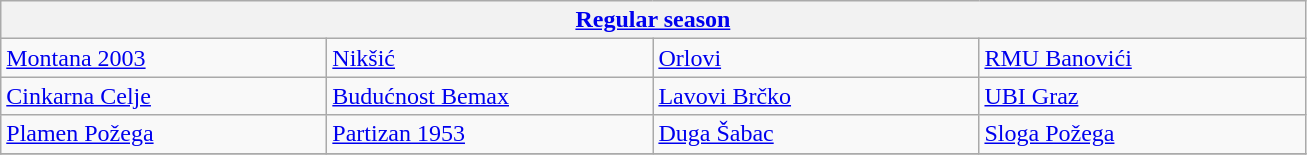<table class="wikitable" style="white-space: nowrap;">
<tr>
<th colspan=6><a href='#'>Regular season</a></th>
</tr>
<tr>
<td width=210> <a href='#'>Montana 2003</a></td>
<td width=210> <a href='#'>Nikšić</a></td>
<td width=210> <a href='#'>Orlovi</a></td>
<td width=210> <a href='#'>RMU Banovići</a></td>
</tr>
<tr>
<td width=210> <a href='#'>Cinkarna Celje</a></td>
<td width=210> <a href='#'>Budućnost Bemax</a></td>
<td width=210> <a href='#'>Lavovi Brčko</a></td>
<td width=210> <a href='#'>UBI Graz</a></td>
</tr>
<tr>
<td width=210> <a href='#'>Plamen Požega</a></td>
<td width=210> <a href='#'>Partizan 1953</a></td>
<td width=210> <a href='#'>Duga Šabac</a></td>
<td width=210> <a href='#'>Sloga Požega</a></td>
</tr>
<tr>
</tr>
</table>
